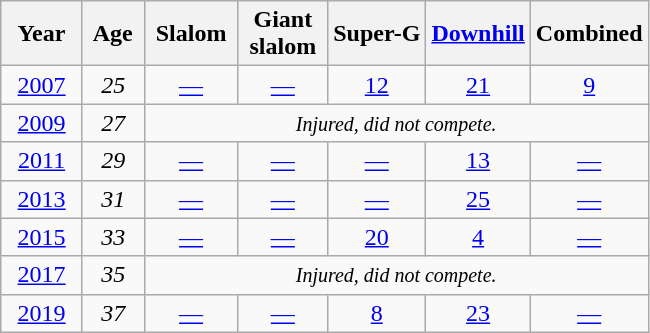<table class=wikitable style="text-align:center">
<tr>
<th>  Year  </th>
<th> Age </th>
<th> Slalom </th>
<th> Giant <br> slalom </th>
<th>Super-G</th>
<th><a href='#'>Downhill</a></th>
<th>Combined</th>
</tr>
<tr>
<td><a href='#'>2007</a></td>
<td><em>25</em></td>
<td><a href='#'>—</a></td>
<td><a href='#'>—</a></td>
<td><a href='#'>12</a></td>
<td><a href='#'>21</a></td>
<td><a href='#'>9</a></td>
</tr>
<tr>
<td><a href='#'>2009</a></td>
<td><em>27</em></td>
<td colspan=5><small><em>Injured, did not compete.</em></small></td>
</tr>
<tr>
<td><a href='#'>2011</a></td>
<td><em>29</em></td>
<td><a href='#'>—</a></td>
<td><a href='#'>—</a></td>
<td><a href='#'>—</a></td>
<td><a href='#'>13</a></td>
<td><a href='#'>—</a></td>
</tr>
<tr>
<td><a href='#'>2013</a></td>
<td><em>31</em></td>
<td><a href='#'>—</a></td>
<td><a href='#'>—</a></td>
<td><a href='#'>—</a></td>
<td><a href='#'>25</a></td>
<td><a href='#'>—</a></td>
</tr>
<tr>
<td><a href='#'>2015</a></td>
<td><em>33</em></td>
<td><a href='#'>—</a></td>
<td><a href='#'>—</a></td>
<td><a href='#'>20</a></td>
<td><a href='#'>4</a></td>
<td><a href='#'>—</a></td>
</tr>
<tr>
<td><a href='#'>2017</a></td>
<td><em>35</em></td>
<td colspan=5><small><em>Injured, did not compete.</em></small></td>
</tr>
<tr>
<td><a href='#'>2019</a></td>
<td><em>37</em></td>
<td><a href='#'>—</a></td>
<td><a href='#'>—</a></td>
<td><a href='#'>8</a></td>
<td><a href='#'>23</a></td>
<td><a href='#'>—</a></td>
</tr>
</table>
